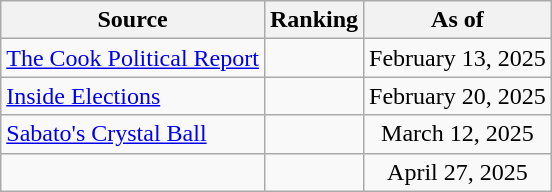<table class="wikitable" style="text-align:center">
<tr>
<th>Source</th>
<th>Ranking</th>
<th>As of</th>
</tr>
<tr>
<td align="left"><a href='#'>The Cook Political Report</a></td>
<td></td>
<td>February 13, 2025</td>
</tr>
<tr>
<td align="left"><a href='#'>Inside Elections</a></td>
<td></td>
<td>February 20, 2025</td>
</tr>
<tr>
<td align="left"><a href='#'>Sabato's Crystal Ball</a></td>
<td></td>
<td>March 12, 2025</td>
</tr>
<tr>
<td align="left"></td>
<td></td>
<td>April 27, 2025</td>
</tr>
</table>
